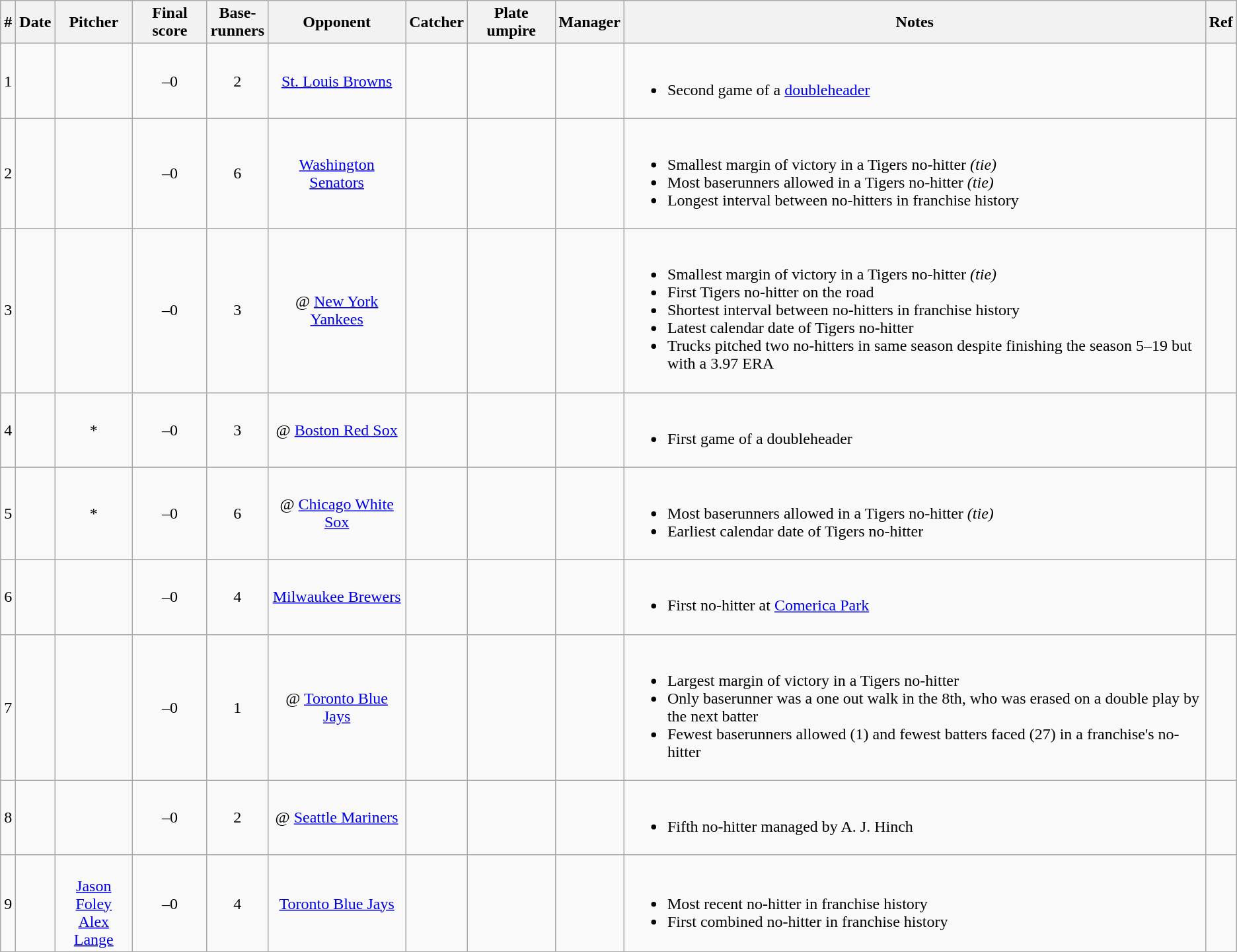<table class="wikitable sortable" style="text-align:center" border="1">
<tr>
<th>#</th>
<th>Date</th>
<th>Pitcher</th>
<th>Final score</th>
<th>Base-<br>runners</th>
<th>Opponent</th>
<th>Catcher</th>
<th>Plate umpire</th>
<th>Manager</th>
<th class="unsortable">Notes</th>
<th class="unsortable">Ref</th>
</tr>
<tr>
<td>1</td>
<td></td>
<td></td>
<td>–0</td>
<td>2</td>
<td><a href='#'>St. Louis Browns</a></td>
<td></td>
<td></td>
<td></td>
<td align="left"><br><ul><li>Second game of a <a href='#'>doubleheader</a></li></ul></td>
<td></td>
</tr>
<tr>
<td>2</td>
<td></td>
<td> </td>
<td>–0</td>
<td>6</td>
<td><a href='#'>Washington Senators</a></td>
<td></td>
<td></td>
<td></td>
<td align="left"><br><ul><li>Smallest margin of victory in a Tigers no-hitter <em>(tie)</em></li><li>Most baserunners allowed in a Tigers no-hitter <em>(tie)</em></li><li>Longest interval between no-hitters in franchise history</li></ul></td>
<td></td>
</tr>
<tr>
<td>3</td>
<td></td>
<td> </td>
<td>–0</td>
<td>3</td>
<td>@ <a href='#'>New York Yankees</a></td>
<td></td>
<td></td>
<td></td>
<td align="left"><br><ul><li>Smallest margin of victory in a Tigers no-hitter <em>(tie)</em></li><li>First Tigers no-hitter on the road</li><li>Shortest interval between no-hitters in franchise history</li><li>Latest calendar date of Tigers no-hitter</li><li>Trucks pitched two no-hitters in same season despite finishing the season 5–19 but with a 3.97 ERA</li></ul></td>
<td></td>
</tr>
<tr>
<td>4</td>
<td></td>
<td>*</td>
<td>–0</td>
<td>3</td>
<td>@ <a href='#'>Boston Red Sox</a></td>
<td></td>
<td></td>
<td></td>
<td align="left"><br><ul><li>First game of a doubleheader</li></ul></td>
<td></td>
</tr>
<tr>
<td>5</td>
<td></td>
<td>*</td>
<td>–0</td>
<td>6</td>
<td>@ <a href='#'>Chicago White Sox</a></td>
<td></td>
<td></td>
<td></td>
<td align="left"><br><ul><li>Most baserunners allowed in a Tigers no-hitter <em>(tie)</em></li><li>Earliest calendar date of Tigers no-hitter</li></ul></td>
<td></td>
</tr>
<tr>
<td>6</td>
<td></td>
<td> </td>
<td>–0</td>
<td>4</td>
<td><a href='#'>Milwaukee Brewers</a></td>
<td></td>
<td></td>
<td> </td>
<td align="left"><br><ul><li>First no-hitter at <a href='#'>Comerica Park</a></li></ul></td>
<td></td>
</tr>
<tr>
<td>7</td>
<td></td>
<td> </td>
<td>–0</td>
<td>1</td>
<td>@ <a href='#'>Toronto Blue Jays</a></td>
<td></td>
<td></td>
<td> </td>
<td align="left"><br><ul><li>Largest margin of victory in a Tigers no-hitter</li><li>Only baserunner was a one out walk in the 8th, who was erased on a double play by the next batter</li><li>Fewest baserunners allowed (1) and fewest batters faced (27) in a franchise's no-hitter</li></ul></td>
<td></td>
</tr>
<tr>
<td>8</td>
<td></td>
<td></td>
<td>–0</td>
<td>2</td>
<td>@ <a href='#'>Seattle Mariners</a></td>
<td></td>
<td></td>
<td> </td>
<td align="left"><br><ul><li>Fifth no-hitter managed by A. J. Hinch</li></ul></td>
<td></td>
</tr>
<tr>
<td>9</td>
<td></td>
<td> <br><a href='#'>Jason Foley</a> <br><a href='#'>Alex Lange</a> </td>
<td>–0</td>
<td>4</td>
<td><a href='#'>Toronto Blue Jays</a></td>
<td></td>
<td></td>
<td> </td>
<td align="left"><br><ul><li>Most recent no-hitter in franchise history</li><li>First combined no-hitter in franchise history</li></ul></td>
<td></td>
</tr>
<tr>
</tr>
</table>
